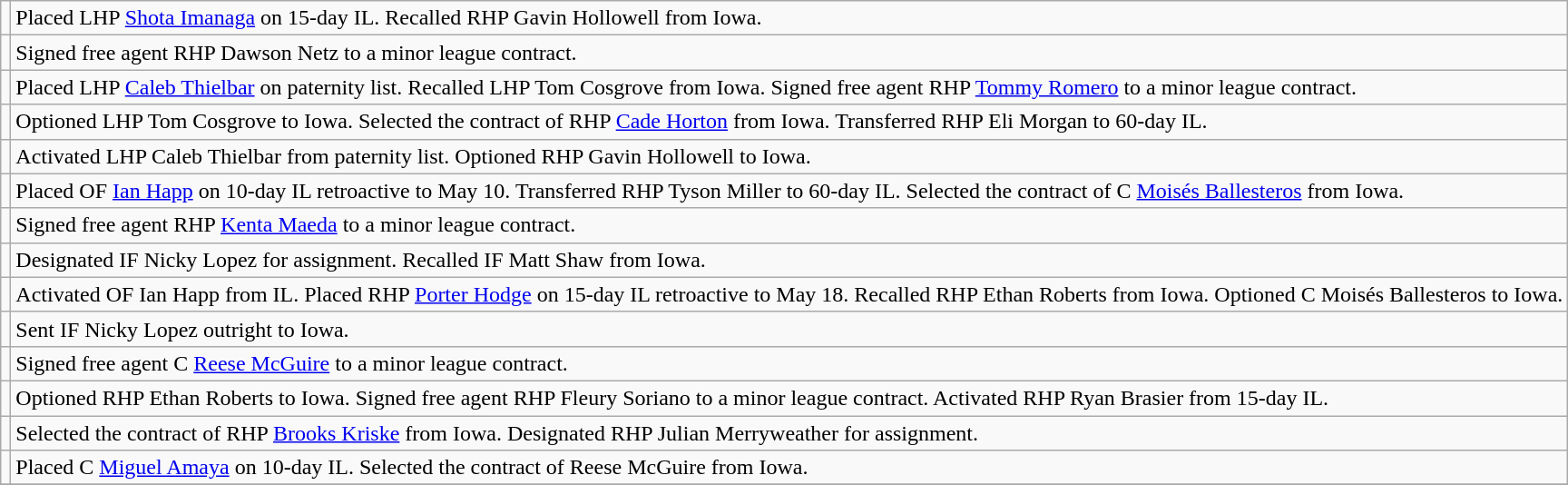<table class="wikitable">
<tr>
<td></td>
<td>Placed LHP <a href='#'>Shota Imanaga</a> on 15-day IL. Recalled RHP Gavin Hollowell from Iowa.</td>
</tr>
<tr>
<td></td>
<td>Signed free agent RHP Dawson Netz to a minor league contract.</td>
</tr>
<tr>
<td></td>
<td>Placed LHP <a href='#'>Caleb Thielbar</a> on paternity list. Recalled LHP Tom Cosgrove from Iowa. Signed free agent RHP <a href='#'>Tommy Romero</a> to a minor league contract.</td>
</tr>
<tr>
<td></td>
<td>Optioned LHP Tom Cosgrove to Iowa. Selected the contract of RHP <a href='#'>Cade Horton</a> from Iowa. Transferred RHP Eli Morgan to 60-day IL.</td>
</tr>
<tr>
<td></td>
<td>Activated LHP Caleb Thielbar from paternity list. Optioned RHP Gavin Hollowell to Iowa.</td>
</tr>
<tr>
<td></td>
<td>Placed OF <a href='#'>Ian Happ</a> on 10-day IL retroactive to May 10. Transferred RHP Tyson Miller to 60-day IL. Selected the contract of C <a href='#'>Moisés Ballesteros</a> from Iowa.</td>
</tr>
<tr>
<td></td>
<td>Signed free agent RHP <a href='#'>Kenta Maeda</a> to a minor league contract.</td>
</tr>
<tr>
<td></td>
<td>Designated IF Nicky Lopez for assignment. Recalled IF Matt Shaw from Iowa.</td>
</tr>
<tr>
<td></td>
<td>Activated OF Ian Happ from IL. Placed RHP <a href='#'>Porter Hodge</a> on 15-day IL retroactive to May 18. Recalled RHP Ethan Roberts from Iowa. Optioned C Moisés Ballesteros to Iowa.</td>
</tr>
<tr>
<td></td>
<td>Sent IF Nicky Lopez outright to Iowa.</td>
</tr>
<tr>
<td></td>
<td>Signed free agent C <a href='#'>Reese McGuire</a> to a minor league contract.</td>
</tr>
<tr>
<td></td>
<td>Optioned RHP Ethan Roberts to Iowa. Signed free agent RHP Fleury Soriano to a minor league contract. Activated RHP Ryan Brasier from 15-day IL.</td>
</tr>
<tr>
<td></td>
<td>Selected the contract of RHP <a href='#'>Brooks Kriske</a> from Iowa. Designated RHP Julian Merryweather for assignment.</td>
</tr>
<tr>
<td></td>
<td>Placed C <a href='#'>Miguel Amaya</a> on 10-day IL. Selected the contract of Reese McGuire from Iowa.</td>
</tr>
<tr>
</tr>
</table>
